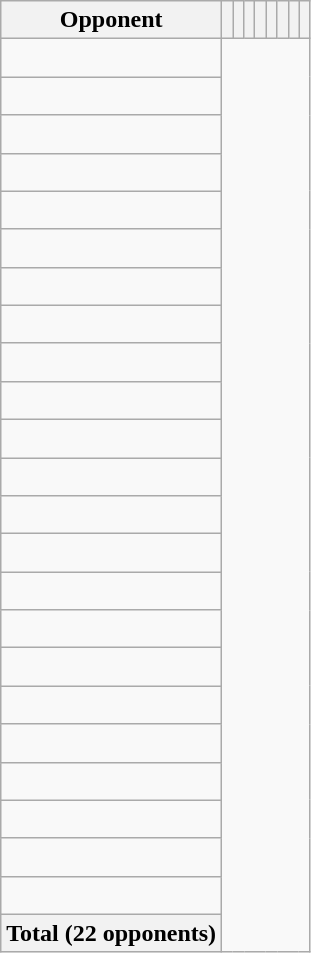<table class="wikitable" style="text-align:center">
<tr>
<th>Opponent</th>
<th></th>
<th></th>
<th></th>
<th></th>
<th></th>
<th></th>
<th></th>
<th></th>
</tr>
<tr>
<td style="text-align:left;"><br></td>
</tr>
<tr>
<td style="text-align:left;"><br></td>
</tr>
<tr>
<td style="text-align:left;"><br></td>
</tr>
<tr>
<td style="text-align:left;"><br></td>
</tr>
<tr>
<td style="text-align:left;"><br></td>
</tr>
<tr>
<td style="text-align:left;"><br></td>
</tr>
<tr>
<td style="text-align:left;"><br></td>
</tr>
<tr>
<td style="text-align:left;"><br></td>
</tr>
<tr>
<td style="text-align:left;"><br></td>
</tr>
<tr>
<td style="text-align:left;"><br></td>
</tr>
<tr>
<td style="text-align:left;"><br></td>
</tr>
<tr>
<td style="text-align:left;"><br></td>
</tr>
<tr>
<td style="text-align:left;"><br></td>
</tr>
<tr>
<td style="text-align:left;"><br></td>
</tr>
<tr>
<td style="text-align:left;"><br></td>
</tr>
<tr>
<td style="text-align:left;"><br></td>
</tr>
<tr>
<td style="text-align:left;"><br></td>
</tr>
<tr>
<td style="text-align:left;"><br></td>
</tr>
<tr>
<td style="text-align:left;"><br></td>
</tr>
<tr>
<td style="text-align:left;"><br></td>
</tr>
<tr>
<td style="text-align:left;"><br></td>
</tr>
<tr>
<td style="text-align:left;"><br></td>
</tr>
<tr>
<td style="text-align:left;"><br></td>
</tr>
<tr class="sortbottom">
<th>Total (22 opponents)<br></th>
</tr>
</table>
